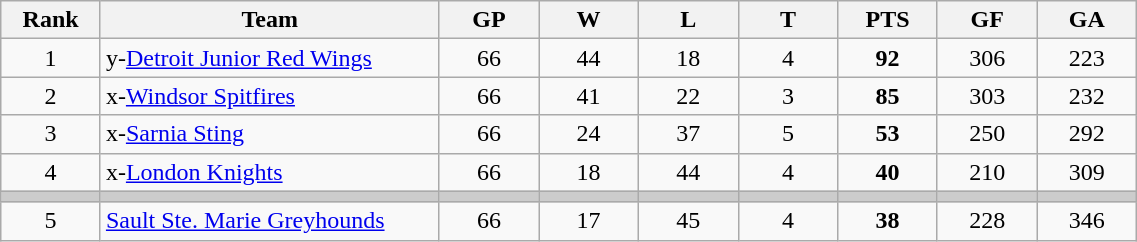<table class="wikitable sortable" style="text-align:center">
<tr>
<th width="7.5%">Rank</th>
<th width="25.5%">Team</th>
<th width="7.5%">GP</th>
<th width="7.5%">W</th>
<th width="7.5%">L</th>
<th width="7.5%">T</th>
<th width="7.5%">PTS</th>
<th width="7.5%">GF</th>
<th width="7.5%">GA</th>
</tr>
<tr>
<td>1</td>
<td align=left>y-<a href='#'>Detroit Junior Red Wings</a></td>
<td>66</td>
<td>44</td>
<td>18</td>
<td>4</td>
<td><strong>92</strong></td>
<td>306</td>
<td>223</td>
</tr>
<tr>
<td>2</td>
<td align=left>x-<a href='#'>Windsor Spitfires</a></td>
<td>66</td>
<td>41</td>
<td>22</td>
<td>3</td>
<td><strong>85</strong></td>
<td>303</td>
<td>232</td>
</tr>
<tr>
<td>3</td>
<td align=left>x-<a href='#'>Sarnia Sting</a></td>
<td>66</td>
<td>24</td>
<td>37</td>
<td>5</td>
<td><strong>53</strong></td>
<td>250</td>
<td>292</td>
</tr>
<tr>
<td>4</td>
<td align=left>x-<a href='#'>London Knights</a></td>
<td>66</td>
<td>18</td>
<td>44</td>
<td>4</td>
<td><strong>40</strong></td>
<td>210</td>
<td>309</td>
</tr>
<tr style="background-color:#cccccc;">
<td></td>
<td></td>
<td></td>
<td></td>
<td></td>
<td></td>
<td></td>
<td></td>
<td></td>
</tr>
<tr>
<td>5</td>
<td align=left><a href='#'>Sault Ste. Marie Greyhounds</a></td>
<td>66</td>
<td>17</td>
<td>45</td>
<td>4</td>
<td><strong>38</strong></td>
<td>228</td>
<td>346</td>
</tr>
</table>
